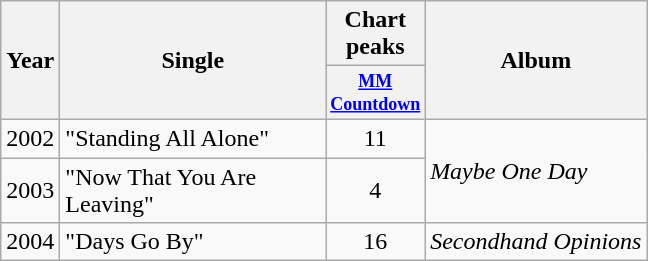<table class="wikitable">
<tr>
<th rowspan="2">Year</th>
<th rowspan="2" width="170">Single</th>
<th colspan="1">Chart peaks</th>
<th rowspan="2">Album</th>
</tr>
<tr>
<th style="width:3em;font-size:75%"><a href='#'>MM<br>Countdown</a><br></th>
</tr>
<tr>
<td>2002</td>
<td>"Standing All Alone"</td>
<td align="center">11</td>
<td rowspan="2"><em>Maybe One Day</em></td>
</tr>
<tr>
<td>2003</td>
<td>"Now That You Are Leaving"</td>
<td align="center">4</td>
</tr>
<tr>
<td>2004</td>
<td>"Days Go By"</td>
<td align="center">16</td>
<td><em>Secondhand Opinions</em></td>
</tr>
</table>
